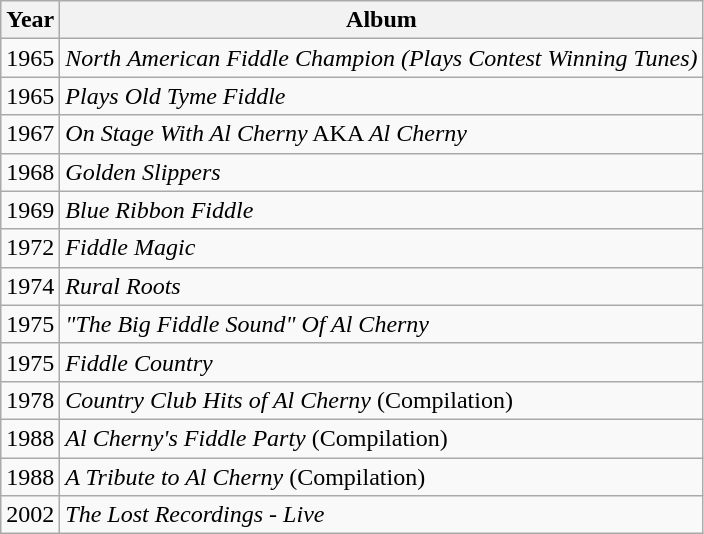<table class="wikitable">
<tr>
<th>Year</th>
<th>Album</th>
</tr>
<tr>
<td>1965</td>
<td><em>North American Fiddle Champion (Plays Contest Winning Tunes)</em></td>
</tr>
<tr>
<td>1965</td>
<td><em>Plays Old Tyme Fiddle</em></td>
</tr>
<tr>
<td>1967</td>
<td><em>On Stage With Al Cherny</em> AKA <em>Al Cherny</em></td>
</tr>
<tr>
<td>1968</td>
<td><em>Golden Slippers</em></td>
</tr>
<tr>
<td>1969</td>
<td><em>Blue Ribbon Fiddle</em></td>
</tr>
<tr>
<td>1972</td>
<td><em>Fiddle Magic</em></td>
</tr>
<tr>
<td>1974</td>
<td><em>Rural Roots</em></td>
</tr>
<tr>
<td>1975</td>
<td><em>"The Big Fiddle Sound" Of Al Cherny</em></td>
</tr>
<tr>
<td>1975</td>
<td><em>Fiddle Country</em></td>
</tr>
<tr>
<td>1978</td>
<td><em>Country Club Hits of Al Cherny</em> (Compilation)</td>
</tr>
<tr>
<td>1988</td>
<td><em>Al Cherny's Fiddle Party</em> (Compilation)</td>
</tr>
<tr>
<td>1988</td>
<td><em>A Tribute to Al Cherny</em> (Compilation)</td>
</tr>
<tr>
<td>2002</td>
<td><em>The Lost Recordings - Live</em></td>
</tr>
</table>
